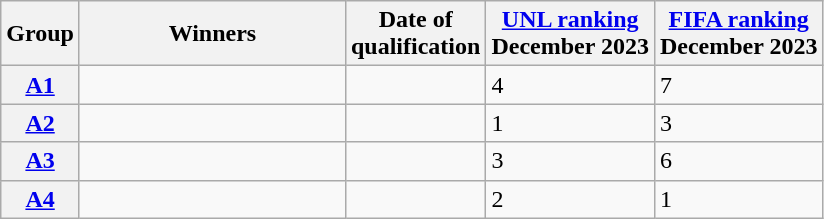<table class="wikitable sortable">
<tr>
<th>Group</th>
<th width="170">Winners</th>
<th>Date of<br>qualification</th>
<th><a href='#'>UNL ranking</a><br>December 2023</th>
<th><a href='#'>FIFA ranking</a><br>December 2023</th>
</tr>
<tr>
<th><a href='#'>A1</a></th>
<td></td>
<td></td>
<td>4</td>
<td>7</td>
</tr>
<tr>
<th><a href='#'>A2</a></th>
<td></td>
<td></td>
<td>1</td>
<td>3</td>
</tr>
<tr>
<th><a href='#'>A3</a></th>
<td></td>
<td></td>
<td>3</td>
<td>6</td>
</tr>
<tr>
<th><a href='#'>A4</a></th>
<td></td>
<td></td>
<td>2</td>
<td>1</td>
</tr>
</table>
